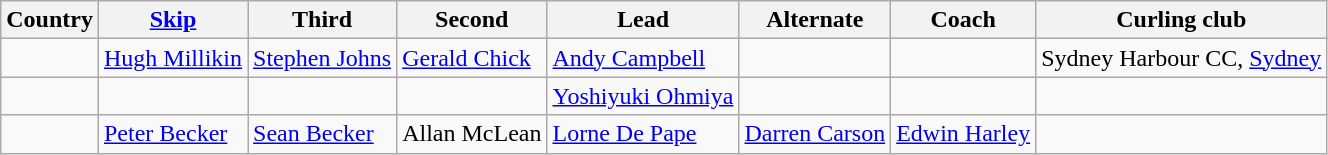<table class="wikitable">
<tr>
<th>Country</th>
<th><a href='#'>Skip</a></th>
<th>Third</th>
<th>Second</th>
<th>Lead</th>
<th>Alternate</th>
<th>Coach</th>
<th>Curling club</th>
</tr>
<tr>
<td></td>
<td><a href='#'>Hugh Millikin</a></td>
<td><a href='#'>Stephen Johns</a></td>
<td><a href='#'>Gerald Chick</a></td>
<td><a href='#'>Andy Campbell</a></td>
<td></td>
<td></td>
<td>Sydney Harbour CC, <a href='#'>Sydney</a></td>
</tr>
<tr>
<td></td>
<td></td>
<td></td>
<td></td>
<td><a href='#'>Yoshiyuki Ohmiya</a></td>
<td></td>
<td></td>
<td></td>
</tr>
<tr>
<td></td>
<td><a href='#'>Peter Becker</a></td>
<td><a href='#'>Sean Becker</a></td>
<td>Allan McLean</td>
<td><a href='#'>Lorne De Pape</a></td>
<td><a href='#'>Darren Carson</a></td>
<td><a href='#'>Edwin Harley</a></td>
<td></td>
</tr>
</table>
